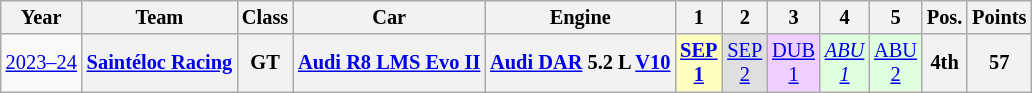<table class="wikitable" style="text-align:center; font-size:85%">
<tr>
<th>Year</th>
<th>Team</th>
<th>Class</th>
<th>Car</th>
<th>Engine</th>
<th>1</th>
<th>2</th>
<th>3</th>
<th>4</th>
<th>5</th>
<th>Pos.</th>
<th>Points</th>
</tr>
<tr>
<td><a href='#'>2023–24</a></td>
<th><a href='#'>Saintéloc Racing</a></th>
<th>GT</th>
<th><a href='#'>Audi R8 LMS Evo II</a></th>
<th><a href='#'>Audi DAR</a> 5.2 L <a href='#'>V10</a></th>
<td style="background:#FFFFBF;"><strong><a href='#'>SEP<br>1</a></strong><br></td>
<td style="background:#DFDFDF;"><a href='#'>SEP<br>2</a><br></td>
<td style="background:#EFCFFF;"><a href='#'>DUB<br>1</a><br></td>
<td style="background:#DFFFDF;"><em><a href='#'>ABU<br>1</a></em><br></td>
<td style="background:#DFFFDF;"><a href='#'>ABU<br>2</a><br></td>
<th>4th</th>
<th>57</th>
</tr>
</table>
